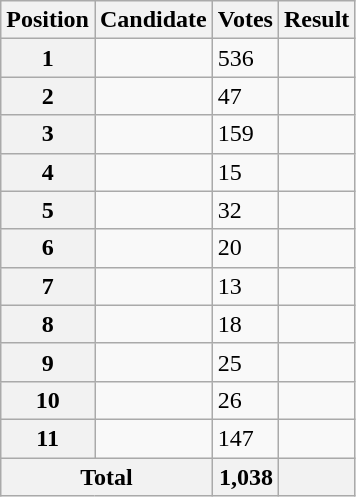<table class="wikitable sortable col3right">
<tr>
<th scope="col">Position</th>
<th scope="col">Candidate</th>
<th scope="col">Votes</th>
<th scope="col">Result</th>
</tr>
<tr>
<th scope="row">1</th>
<td></td>
<td>536</td>
<td></td>
</tr>
<tr>
<th scope="row">2</th>
<td></td>
<td>47</td>
<td></td>
</tr>
<tr>
<th scope="row">3</th>
<td></td>
<td>159</td>
<td></td>
</tr>
<tr>
<th scope="row">4</th>
<td></td>
<td>15</td>
<td></td>
</tr>
<tr>
<th scope="row">5</th>
<td></td>
<td>32</td>
<td></td>
</tr>
<tr>
<th scope="row">6</th>
<td></td>
<td>20</td>
<td></td>
</tr>
<tr>
<th scope="row">7</th>
<td></td>
<td>13</td>
<td></td>
</tr>
<tr>
<th scope="row">8</th>
<td></td>
<td>18</td>
<td></td>
</tr>
<tr>
<th scope="row">9</th>
<td></td>
<td>25</td>
<td></td>
</tr>
<tr>
<th scope="row">10</th>
<td></td>
<td>26</td>
<td></td>
</tr>
<tr>
<th scope="row">11</th>
<td></td>
<td>147</td>
<td></td>
</tr>
<tr class=sortbottom>
<th scope="row" colspan="2">Total</th>
<th style="text-align:right">1,038</th>
<th></th>
</tr>
</table>
